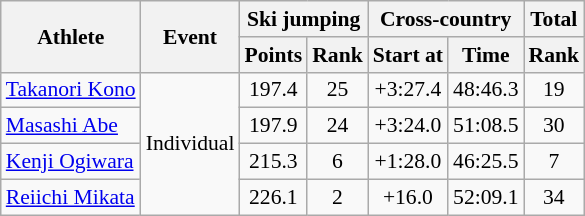<table class="wikitable" style="font-size:90%">
<tr>
<th rowspan="2">Athlete</th>
<th rowspan="2">Event</th>
<th colspan="2">Ski jumping</th>
<th colspan="2">Cross-country</th>
<th colspan="2">Total</th>
</tr>
<tr>
<th>Points</th>
<th>Rank</th>
<th>Start at</th>
<th>Time</th>
<th>Rank</th>
</tr>
<tr>
<td><a href='#'>Takanori Kono</a></td>
<td rowspan="4">Individual</td>
<td align="center">197.4</td>
<td align="center">25</td>
<td align="center">+3:27.4</td>
<td align="center">48:46.3</td>
<td align="center">19</td>
</tr>
<tr>
<td><a href='#'>Masashi Abe</a></td>
<td align="center">197.9</td>
<td align="center">24</td>
<td align="center">+3:24.0</td>
<td align="center">51:08.5</td>
<td align="center">30</td>
</tr>
<tr>
<td><a href='#'>Kenji Ogiwara</a></td>
<td align="center">215.3</td>
<td align="center">6</td>
<td align="center">+1:28.0</td>
<td align="center">46:25.5</td>
<td align="center">7</td>
</tr>
<tr>
<td><a href='#'>Reiichi Mikata</a></td>
<td align="center">226.1</td>
<td align="center">2</td>
<td align="center">+16.0</td>
<td align="center">52:09.1</td>
<td align="center">34</td>
</tr>
</table>
